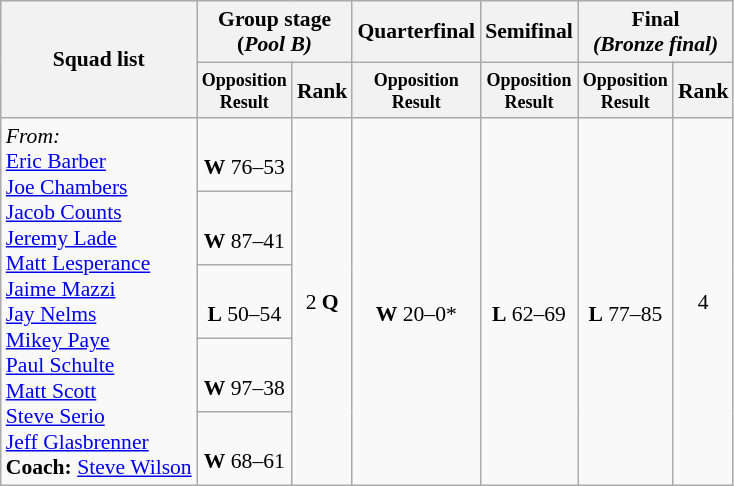<table class=wikitable style="font-size:90%">
<tr>
<th rowspan="2">Squad list</th>
<th colspan="2">Group stage<br>(<em>Pool B)</em></th>
<th>Quarterfinal</th>
<th>Semifinal<br></th>
<th colspan="2">Final<br><em>(Bronze final)</em></th>
</tr>
<tr>
<th style="line-height:1em"><small>Opposition<br>Result</small></th>
<th>Rank</th>
<th style="line-height:1em"><small>Opposition<br>Result</small></th>
<th style="line-height:1em"><small>Opposition<br>Result</small></th>
<th style="line-height:1em"><small>Opposition<br>Result</small></th>
<th>Rank</th>
</tr>
<tr>
<td rowspan="5"><em>From:</em><br><a href='#'>Eric Barber</a>
<br><a href='#'>Joe Chambers</a>
<br><a href='#'>Jacob Counts</a>
<br><a href='#'>Jeremy Lade</a>
<br><a href='#'>Matt Lesperance</a>
<br><a href='#'>Jaime Mazzi</a>
<br><a href='#'>Jay Nelms</a>
<br><a href='#'>Mikey Paye</a>
<br><a href='#'>Paul Schulte</a>
<br><a href='#'>Matt Scott</a>
<br><a href='#'>Steve Serio</a>
<br><a href='#'>Jeff Glasbrenner</a>
<br><strong>Coach:</strong> <a href='#'>Steve Wilson</a></td>
<td align="center"><br> <strong>W</strong> 76–53</td>
<td rowspan="5" align="center">2 <strong>Q</strong></td>
<td rowspan="5" align="center"><br> <strong>W</strong> 20–0*</td>
<td rowspan="5" align="center"><br> <strong>L</strong> 62–69</td>
<td rowspan="5" align="center"><br> <strong>L</strong> 77–85</td>
<td rowspan="5" align="center">4</td>
</tr>
<tr>
<td align="center"><br> <strong>W</strong> 87–41</td>
</tr>
<tr>
<td align="center"><br> <strong>L</strong> 50–54</td>
</tr>
<tr>
<td align="center"><br> <strong>W</strong> 97–38</td>
</tr>
<tr>
<td align="center"><br> <strong>W</strong> 68–61</td>
</tr>
</table>
